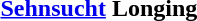<table>
<tr>
<th><a href='#'>Sehnsucht</a></th>
<th>Longing</th>
</tr>
<tr>
<td></td>
<td></td>
</tr>
</table>
